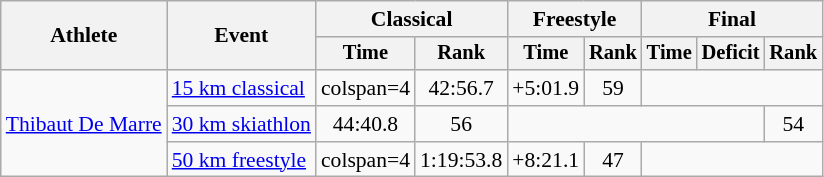<table class=wikitable style=font-size:90%;text-align:center>
<tr>
<th rowspan=2>Athlete</th>
<th rowspan=2>Event</th>
<th colspan=2>Classical</th>
<th colspan=2>Freestyle</th>
<th colspan=3>Final</th>
</tr>
<tr style="font-size:95%">
<th>Time</th>
<th>Rank</th>
<th>Time</th>
<th>Rank</th>
<th>Time</th>
<th>Deficit</th>
<th>Rank</th>
</tr>
<tr>
<td align=left rowspan=3><a href='#'>Thibaut De Marre</a></td>
<td align=left><a href='#'>15 km classical</a></td>
<td>colspan=4 </td>
<td>42:56.7</td>
<td>+5:01.9</td>
<td>59</td>
</tr>
<tr>
<td align=left><a href='#'>30 km skiathlon</a></td>
<td>44:40.8</td>
<td>56</td>
<td colspan=4></td>
<td>54</td>
</tr>
<tr>
<td align=left><a href='#'>50 km freestyle</a></td>
<td>colspan=4 </td>
<td>1:19:53.8</td>
<td>+8:21.1</td>
<td>47</td>
</tr>
</table>
